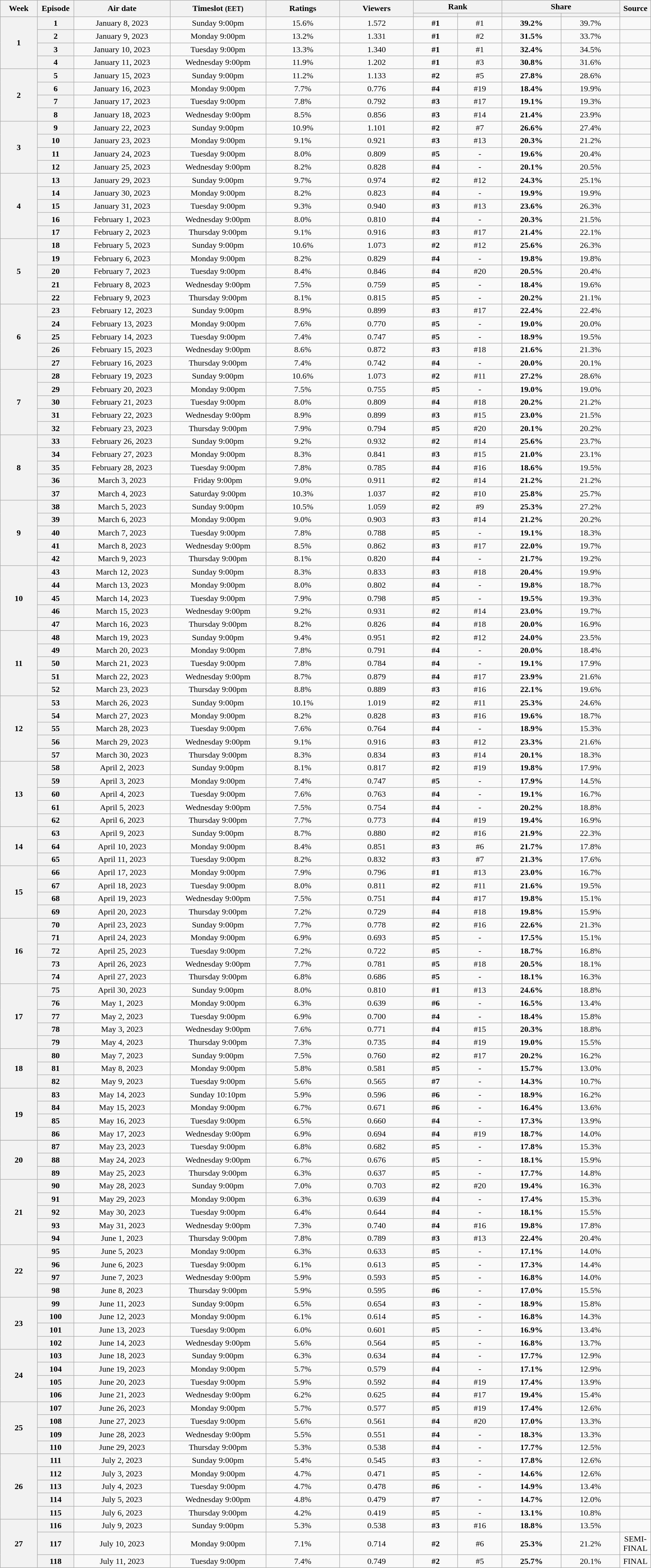<table style="font-size:100%; text-align:center; width: 100%; margin-left: auto; margin-right: auto;" class="wikitable">
<tr>
<th rowspan="2" width="05%">Week</th>
<th rowspan="2" width="05%">Episode</th>
<th rowspan="2" width="13%">Air date</th>
<th rowspan="2" width="13%">Timeslot <small>(EET)</small></th>
<th rowspan="2" width="10%">Ratings</th>
<th rowspan="2" width="10%">Viewers<br> <small></small></th>
<th colspan="2" width="12%">Rank</th>
<th colspan="2" width="20%">Share</th>
<th rowspan="2" width="03%">Source</th>
</tr>
<tr style="font-size:85%;">
<th width="06%"></th>
<th width="06%"></th>
<th width="08%"></th>
<th width="08%"></th>
</tr>
<tr>
<th rowspan="4">1</th>
<th>1</th>
<td>January 8, 2023</td>
<td>Sunday 9:00pm</td>
<td>15.6%</td>
<td>1.572</td>
<td><strong>#1</strong></td>
<td>#1</td>
<td><strong>39.2%</strong></td>
<td>39.7%</td>
<td></td>
</tr>
<tr>
<th>2</th>
<td>January 9, 2023</td>
<td>Monday 9:00pm</td>
<td>13.2%</td>
<td>1.331</td>
<td><strong>#1</strong></td>
<td>#2</td>
<td><strong>31.5%</strong></td>
<td>33.7%</td>
<td></td>
</tr>
<tr>
<th>3</th>
<td>January 10, 2023</td>
<td>Tuesday 9:00pm</td>
<td>13.3%</td>
<td>1.340</td>
<td><strong>#1</strong></td>
<td>#1</td>
<td><strong>32.4%</strong></td>
<td>34.5%</td>
<td></td>
</tr>
<tr>
<th>4</th>
<td>January 11, 2023</td>
<td>Wednesday 9:00pm</td>
<td>11.9%</td>
<td>1.202</td>
<td><strong>#1</strong></td>
<td>#3</td>
<td><strong>30.8%</strong></td>
<td>31.6%</td>
<td></td>
</tr>
<tr>
<th rowspan="4">2</th>
<th>5</th>
<td>January 15, 2023</td>
<td>Sunday 9:00pm</td>
<td>11.2%</td>
<td>1.133</td>
<td><strong>#2</strong></td>
<td>#5</td>
<td><strong>27.8%</strong></td>
<td>28.6%</td>
<td></td>
</tr>
<tr>
<th>6</th>
<td>January 16, 2023</td>
<td>Monday 9:00pm</td>
<td>7.7%</td>
<td>0.776</td>
<td><strong>#4</strong></td>
<td>#19</td>
<td><strong>18.4%</strong></td>
<td>19.9%</td>
<td></td>
</tr>
<tr>
<th>7</th>
<td>January 17, 2023</td>
<td>Tuesday 9:00pm</td>
<td>7.8%</td>
<td>0.792</td>
<td><strong>#3</strong></td>
<td>#17</td>
<td><strong>19.1%</strong></td>
<td>19.3%</td>
<td></td>
</tr>
<tr>
<th>8</th>
<td>January 18, 2023</td>
<td>Wednesday 9:00pm</td>
<td>8.5%</td>
<td>0.856</td>
<td><strong>#3</strong></td>
<td>#14</td>
<td><strong>21.4%</strong></td>
<td>23.9%</td>
<td></td>
</tr>
<tr>
<th rowspan="4">3</th>
<th>9</th>
<td>January 22, 2023</td>
<td>Sunday 9:00pm</td>
<td>10.9%</td>
<td>1.101</td>
<td><strong>#2</strong></td>
<td>#7</td>
<td><strong>26.6%</strong></td>
<td>27.4%</td>
<td></td>
</tr>
<tr>
<th>10</th>
<td>January 23, 2023</td>
<td>Monday 9:00pm</td>
<td>9.1%</td>
<td>0.921</td>
<td><strong>#3</strong></td>
<td>#13</td>
<td><strong>20.3%</strong></td>
<td>21.2%</td>
<td></td>
</tr>
<tr>
<th>11</th>
<td>January 24, 2023</td>
<td>Tuesday 9:00pm</td>
<td>8.0%</td>
<td>0.809</td>
<td><strong>#5</strong></td>
<td>-</td>
<td><strong>19.6%</strong></td>
<td>20.4%</td>
<td></td>
</tr>
<tr>
<th>12</th>
<td>January 25, 2023</td>
<td>Wednesday 9:00pm</td>
<td>8.2%</td>
<td>0.828</td>
<td><strong>#4</strong></td>
<td>-</td>
<td><strong>20.1%</strong></td>
<td>20.5%</td>
<td></td>
</tr>
<tr>
<th rowspan="5">4</th>
<th>13</th>
<td>January 29, 2023</td>
<td>Sunday 9:00pm</td>
<td>9.7%</td>
<td>0.974</td>
<td><strong>#2</strong></td>
<td>#12</td>
<td><strong>24.3%</strong></td>
<td>25.1%</td>
<td></td>
</tr>
<tr>
<th>14</th>
<td>January 30, 2023</td>
<td>Monday 9:00pm</td>
<td>8.2%</td>
<td>0.823</td>
<td><strong>#4</strong></td>
<td>-</td>
<td><strong>19.9%</strong></td>
<td>19.9%</td>
<td></td>
</tr>
<tr>
<th>15</th>
<td>January 31, 2023</td>
<td>Tuesday 9:00pm</td>
<td>9.3%</td>
<td>0.940</td>
<td><strong>#3</strong></td>
<td>#13</td>
<td><strong>23.6%</strong></td>
<td>26.3%</td>
<td></td>
</tr>
<tr>
<th>16</th>
<td>February 1, 2023</td>
<td>Wednesday 9:00pm</td>
<td>8.0%</td>
<td>0.810</td>
<td><strong>#4</strong></td>
<td>-</td>
<td><strong>20.3%</strong></td>
<td>21.5%</td>
<td></td>
</tr>
<tr>
<th>17</th>
<td>February 2, 2023</td>
<td>Thursday 9:00pm</td>
<td>9.1%</td>
<td>0.916</td>
<td><strong>#3</strong></td>
<td>#17</td>
<td><strong>21.4%</strong></td>
<td>22.1%</td>
<td></td>
</tr>
<tr>
<th rowspan="5">5</th>
<th>18</th>
<td>February 5, 2023</td>
<td>Sunday 9:00pm</td>
<td>10.6%</td>
<td>1.073</td>
<td><strong>#2</strong></td>
<td>#12</td>
<td><strong>25.6%</strong></td>
<td>26.3%</td>
<td></td>
</tr>
<tr>
<th>19</th>
<td>February 6, 2023</td>
<td>Monday 9:00pm</td>
<td>8.2%</td>
<td>0.829</td>
<td><strong>#4</strong></td>
<td>-</td>
<td><strong>19.8%</strong></td>
<td>19.8%</td>
<td></td>
</tr>
<tr>
<th>20</th>
<td>February 7, 2023</td>
<td>Tuesday 9:00pm</td>
<td>8.4%</td>
<td>0.846</td>
<td><strong>#4</strong></td>
<td>#20</td>
<td><strong>20.5%</strong></td>
<td>20.4%</td>
<td></td>
</tr>
<tr>
<th>21</th>
<td>February 8, 2023</td>
<td>Wednesday 9:00pm</td>
<td>7.5%</td>
<td>0.759</td>
<td><strong>#5</strong></td>
<td>-</td>
<td><strong>18.4%</strong></td>
<td>19.6%</td>
<td></td>
</tr>
<tr>
<th>22</th>
<td>February 9, 2023</td>
<td>Thursday 9:00pm</td>
<td>8.1%</td>
<td>0.815</td>
<td><strong>#5</strong></td>
<td>-</td>
<td><strong>20.2%</strong></td>
<td>21.1%</td>
<td></td>
</tr>
<tr>
<th rowspan="5">6</th>
<th>23</th>
<td>February 12, 2023</td>
<td>Sunday 9:00pm</td>
<td>8.9%</td>
<td>0.899</td>
<td><strong>#3</strong></td>
<td>#17</td>
<td><strong>22.4%</strong></td>
<td>22.4%</td>
<td></td>
</tr>
<tr>
<th>24</th>
<td>February 13, 2023</td>
<td>Monday 9:00pm</td>
<td>7.6%</td>
<td>0.770</td>
<td><strong>#5</strong></td>
<td>-</td>
<td><strong>19.0%</strong></td>
<td>20.0%</td>
<td></td>
</tr>
<tr>
<th>25</th>
<td>February 14, 2023</td>
<td>Tuesday 9:00pm</td>
<td>7.4%</td>
<td>0.747</td>
<td><strong>#5</strong></td>
<td>-</td>
<td><strong>18.9%</strong></td>
<td>19.5%</td>
<td></td>
</tr>
<tr>
<th>26</th>
<td>February 15, 2023</td>
<td>Wednesday 9:00pm</td>
<td>8.6%</td>
<td>0.872</td>
<td><strong>#3</strong></td>
<td>#18</td>
<td><strong>21.6%</strong></td>
<td>21.3%</td>
<td></td>
</tr>
<tr>
<th>27</th>
<td>February 16, 2023</td>
<td>Thursday 9:00pm</td>
<td>7.4%</td>
<td>0.742</td>
<td><strong>#4</strong></td>
<td>-</td>
<td><strong>20.0%</strong></td>
<td>20.1%</td>
<td></td>
</tr>
<tr>
<th rowspan="5">7</th>
<th>28</th>
<td>February 19, 2023</td>
<td>Sunday 9:00pm</td>
<td>10.6%</td>
<td>1.073</td>
<td><strong>#2</strong></td>
<td>#11</td>
<td><strong>27.2%</strong></td>
<td>28.6%</td>
<td></td>
</tr>
<tr>
<th>29</th>
<td>February 20, 2023</td>
<td>Monday 9:00pm</td>
<td>7.5%</td>
<td>0.755</td>
<td><strong>#5</strong></td>
<td>-</td>
<td><strong>19.0%</strong></td>
<td>19.0%</td>
<td></td>
</tr>
<tr>
<th>30</th>
<td>February 21, 2023</td>
<td>Tuesday 9:00pm</td>
<td>8.0%</td>
<td>0.809</td>
<td><strong>#4</strong></td>
<td>#18</td>
<td><strong>20.2%</strong></td>
<td>21.2%</td>
<td></td>
</tr>
<tr>
<th>31</th>
<td>February 22, 2023</td>
<td>Wednesday 9:00pm</td>
<td>8.9%</td>
<td>0.899</td>
<td><strong>#3</strong></td>
<td>#15</td>
<td><strong>23.0%</strong></td>
<td>21.5%</td>
<td></td>
</tr>
<tr>
<th>32</th>
<td>February 23, 2023</td>
<td>Thursday 9:00pm</td>
<td>7.9%</td>
<td>0.794</td>
<td><strong>#5</strong></td>
<td>#20</td>
<td><strong>20.1%</strong></td>
<td>20.2%</td>
<td></td>
</tr>
<tr>
<th rowspan="5">8</th>
<th>33</th>
<td>February 26, 2023</td>
<td>Sunday 9:00pm</td>
<td>9.2%</td>
<td>0.932</td>
<td><strong>#2</strong></td>
<td>#14</td>
<td><strong>25.6%</strong></td>
<td>23.7%</td>
<td></td>
</tr>
<tr>
<th>34</th>
<td>February 27, 2023</td>
<td>Monday 9:00pm</td>
<td>8.3%</td>
<td>0.841</td>
<td><strong>#3</strong></td>
<td>#15</td>
<td><strong>21.0%</strong></td>
<td>23.1%</td>
<td></td>
</tr>
<tr>
<th>35</th>
<td>February 28, 2023</td>
<td>Tuesday 9:00pm</td>
<td>7.8%</td>
<td>0.785</td>
<td><strong>#4</strong></td>
<td>#16</td>
<td><strong>18.6%</strong></td>
<td>19.5%</td>
<td></td>
</tr>
<tr>
<th>36</th>
<td>March 3, 2023</td>
<td>Friday 9:00pm</td>
<td>9.0%</td>
<td>0.911</td>
<td><strong>#2</strong></td>
<td>#14</td>
<td><strong>21.2%</strong></td>
<td>21.2%</td>
<td></td>
</tr>
<tr>
<th>37</th>
<td>March 4, 2023</td>
<td>Saturday 9:00pm</td>
<td>10.3%</td>
<td>1.037</td>
<td><strong>#2</strong></td>
<td>#10</td>
<td><strong>25.8%</strong></td>
<td>25.7%</td>
<td></td>
</tr>
<tr>
<th rowspan="5">9</th>
<th>38</th>
<td>March 5, 2023</td>
<td>Sunday 9:00pm</td>
<td>10.5%</td>
<td>1.059</td>
<td><strong>#2</strong></td>
<td>#9</td>
<td><strong>25.3%</strong></td>
<td>27.2%</td>
<td></td>
</tr>
<tr>
<th>39</th>
<td>March 6, 2023</td>
<td>Monday 9:00pm</td>
<td>9.0%</td>
<td>0.903</td>
<td><strong>#3</strong></td>
<td>#14</td>
<td><strong>21.2%</strong></td>
<td>20.2%</td>
<td></td>
</tr>
<tr>
<th>40</th>
<td>March 7, 2023</td>
<td>Tuesday 9:00pm</td>
<td>7.8%</td>
<td>0.788</td>
<td><strong>#5</strong></td>
<td>-</td>
<td><strong>19.1%</strong></td>
<td>18.3%</td>
<td></td>
</tr>
<tr>
<th>41</th>
<td>March 8, 2023</td>
<td>Wednesday 9:00pm</td>
<td>8.5%</td>
<td>0.862</td>
<td><strong>#3</strong></td>
<td>#17</td>
<td><strong>22.0%</strong></td>
<td>19.7%</td>
<td></td>
</tr>
<tr>
<th>42</th>
<td>March 9, 2023</td>
<td>Thursday 9:00pm</td>
<td>8.1%</td>
<td>0.820</td>
<td><strong>#4</strong></td>
<td>-</td>
<td><strong>21.7%</strong></td>
<td>19.2%</td>
<td></td>
</tr>
<tr>
<th rowspan="5">10</th>
<th>43</th>
<td>March 12, 2023</td>
<td>Sunday 9:00pm</td>
<td>8.3%</td>
<td>0.833</td>
<td><strong>#3</strong></td>
<td>#18</td>
<td><strong>20.4%</strong></td>
<td>19.9%</td>
<td></td>
</tr>
<tr>
<th>44</th>
<td>March 13, 2023</td>
<td>Monday 9:00pm</td>
<td>8.0%</td>
<td>0.802</td>
<td><strong>#4</strong></td>
<td>-</td>
<td><strong>19.8%</strong></td>
<td>18.7%</td>
<td></td>
</tr>
<tr>
<th>45</th>
<td>March 14, 2023</td>
<td>Tuesday 9:00pm</td>
<td>7.9%</td>
<td>0.798</td>
<td><strong>#5</strong></td>
<td>-</td>
<td><strong>19.5%</strong></td>
<td>19.3%</td>
<td></td>
</tr>
<tr>
<th>46</th>
<td>March 15, 2023</td>
<td>Wednesday 9:00pm</td>
<td>9.2%</td>
<td>0.931</td>
<td><strong>#2</strong></td>
<td>#14</td>
<td><strong>23.0%</strong></td>
<td>19.7%</td>
<td></td>
</tr>
<tr>
<th>47</th>
<td>March 16, 2023</td>
<td>Thursday 9:00pm</td>
<td>8.2%</td>
<td>0.826</td>
<td><strong>#4</strong></td>
<td>#18</td>
<td><strong>20.0%</strong></td>
<td>16.9%</td>
<td></td>
</tr>
<tr>
<th rowspan="5">11</th>
<th>48</th>
<td>March 19, 2023</td>
<td>Sunday 9:00pm</td>
<td>9.4%</td>
<td>0.951</td>
<td><strong>#2</strong></td>
<td>#12</td>
<td><strong>24.0%</strong></td>
<td>23.5%</td>
<td></td>
</tr>
<tr>
<th>49</th>
<td>March 20, 2023</td>
<td>Monday 9:00pm</td>
<td>7.8%</td>
<td>0.791</td>
<td><strong>#4</strong></td>
<td>-</td>
<td><strong>20.0%</strong></td>
<td>18.4%</td>
<td></td>
</tr>
<tr>
<th>50</th>
<td>March 21, 2023</td>
<td>Tuesday 9:00pm</td>
<td>7.8%</td>
<td>0.784</td>
<td><strong>#4</strong></td>
<td>-</td>
<td><strong>19.1%</strong></td>
<td>17.9%</td>
<td></td>
</tr>
<tr>
<th>51</th>
<td>March 22, 2023</td>
<td>Wednesday 9:00pm</td>
<td>8.7%</td>
<td>0.879</td>
<td><strong>#4</strong></td>
<td>#17</td>
<td><strong>23.9%</strong></td>
<td>21.6%</td>
<td></td>
</tr>
<tr>
<th>52</th>
<td>March 23, 2023</td>
<td>Thursday 9:00pm</td>
<td>8.8%</td>
<td>0.889</td>
<td><strong>#3</strong></td>
<td>#16</td>
<td><strong>22.1%</strong></td>
<td>19.6%</td>
<td></td>
</tr>
<tr>
<th rowspan="5">12</th>
<th>53</th>
<td>March 26, 2023</td>
<td>Sunday 9:00pm</td>
<td>10.1%</td>
<td>1.019</td>
<td><strong>#2</strong></td>
<td>#11</td>
<td><strong>25.3%</strong></td>
<td>24.6%</td>
<td></td>
</tr>
<tr>
<th>54</th>
<td>March 27, 2023</td>
<td>Monday 9:00pm</td>
<td>8.2%</td>
<td>0.828</td>
<td><strong>#3</strong></td>
<td>#16</td>
<td><strong>19.6%</strong></td>
<td>18.7%</td>
<td></td>
</tr>
<tr>
<th>55</th>
<td>March 28, 2023</td>
<td>Tuesday 9:00pm</td>
<td>7.6%</td>
<td>0.764</td>
<td><strong>#4</strong></td>
<td>-</td>
<td><strong>18.9%</strong></td>
<td>15.3%</td>
<td></td>
</tr>
<tr>
<th>56</th>
<td>March 29, 2023</td>
<td>Wednesday 9:00pm</td>
<td>9.1%</td>
<td>0.916</td>
<td><strong>#3</strong></td>
<td>#12</td>
<td><strong>23.3%</strong></td>
<td>21.6%</td>
<td></td>
</tr>
<tr>
<th>57</th>
<td>March 30, 2023</td>
<td>Thursday 9:00pm</td>
<td>8.3%</td>
<td>0.834</td>
<td><strong>#3</strong></td>
<td>#14</td>
<td><strong>20.1%</strong></td>
<td>18.3%</td>
<td></td>
</tr>
<tr>
<th rowspan="5">13</th>
<th>58</th>
<td>April 2, 2023</td>
<td>Sunday 9:00pm</td>
<td>8.1%</td>
<td>0.817</td>
<td><strong>#2</strong></td>
<td>#19</td>
<td><strong>19.8%</strong></td>
<td>17.9%</td>
<td></td>
</tr>
<tr>
<th>59</th>
<td>April 3, 2023</td>
<td>Monday 9:00pm</td>
<td>7.4%</td>
<td>0.747</td>
<td><strong>#5</strong></td>
<td>-</td>
<td><strong>17.9%</strong></td>
<td>14.5%</td>
<td></td>
</tr>
<tr>
<th>60</th>
<td>April 4, 2023</td>
<td>Tuesday 9:00pm</td>
<td>7.6%</td>
<td>0.763</td>
<td><strong>#4</strong></td>
<td>-</td>
<td><strong>19.1%</strong></td>
<td>16.7%</td>
<td></td>
</tr>
<tr>
<th>61</th>
<td>April 5, 2023</td>
<td>Wednesday 9:00pm</td>
<td>7.5%</td>
<td>0.754</td>
<td><strong>#4</strong></td>
<td>-</td>
<td><strong>20.2%</strong></td>
<td>18.8%</td>
<td></td>
</tr>
<tr>
<th>62</th>
<td>April 6, 2023</td>
<td>Thursday 9:00pm</td>
<td>7.7%</td>
<td>0.773</td>
<td><strong>#4</strong></td>
<td>#19</td>
<td><strong>19.4%</strong></td>
<td>16.9%</td>
<td></td>
</tr>
<tr>
<th rowspan="3">14</th>
<th>63</th>
<td>April 9, 2023</td>
<td>Sunday 9:00pm</td>
<td>8.7%</td>
<td>0.880</td>
<td><strong>#2</strong></td>
<td>#16</td>
<td><strong>21.9%</strong></td>
<td>22.3%</td>
<td></td>
</tr>
<tr>
<th>64</th>
<td>April 10, 2023</td>
<td>Monday 9:00pm</td>
<td>8.4%</td>
<td>0.851</td>
<td><strong>#3</strong></td>
<td>#6</td>
<td><strong>21.7%</strong></td>
<td>17.8%</td>
<td></td>
</tr>
<tr>
<th>65</th>
<td>April 11, 2023</td>
<td>Tuesday 9:00pm</td>
<td>8.2%</td>
<td>0.832</td>
<td><strong>#3</strong></td>
<td>#7</td>
<td><strong>21.3%</strong></td>
<td>17.6%</td>
<td></td>
</tr>
<tr>
<th rowspan="4">15</th>
<th>66</th>
<td>April 17, 2023</td>
<td>Monday 9:00pm</td>
<td>7.9%</td>
<td>0.796</td>
<td><strong>#1</strong></td>
<td>#13</td>
<td><strong>23.0%</strong></td>
<td>16.7%</td>
<td></td>
</tr>
<tr>
<th>67</th>
<td>April 18, 2023</td>
<td>Tuesday 9:00pm</td>
<td>8.0%</td>
<td>0.811</td>
<td><strong>#2</strong></td>
<td>#11</td>
<td><strong>21.6%</strong></td>
<td>19.5%</td>
<td></td>
</tr>
<tr>
<th>68</th>
<td>April 19, 2023</td>
<td>Wednesday 9:00pm</td>
<td>7.5%</td>
<td>0.751</td>
<td><strong>#4</strong></td>
<td>#17</td>
<td><strong>19.8%</strong></td>
<td>15.1%</td>
<td></td>
</tr>
<tr>
<th>69</th>
<td>April 20, 2023</td>
<td>Thursday 9:00pm</td>
<td>7.2%</td>
<td>0.729</td>
<td><strong>#4</strong></td>
<td>#18</td>
<td><strong>19.8%</strong></td>
<td>15.9%</td>
<td></td>
</tr>
<tr>
<th rowspan="5">16</th>
<th>70</th>
<td>April 23, 2023</td>
<td>Sunday 9:00pm</td>
<td>7.7%</td>
<td>0.778</td>
<td><strong>#2</strong></td>
<td>#16</td>
<td><strong>22.6%</strong></td>
<td>21.3%</td>
<td></td>
</tr>
<tr>
<th>71</th>
<td>April 24, 2023</td>
<td>Monday 9:00pm</td>
<td>6.9%</td>
<td>0.693</td>
<td><strong>#5</strong></td>
<td>-</td>
<td><strong>17.5%</strong></td>
<td>15.1%</td>
<td></td>
</tr>
<tr>
<th>72</th>
<td>April 25, 2023</td>
<td>Tuesday 9:00pm</td>
<td>7.2%</td>
<td>0.722</td>
<td><strong>#5</strong></td>
<td>-</td>
<td><strong>18.7%</strong></td>
<td>16.8%</td>
<td></td>
</tr>
<tr>
<th>73</th>
<td>April 26, 2023</td>
<td>Wednesday 9:00pm</td>
<td>7.7%</td>
<td>0.781</td>
<td><strong>#5</strong></td>
<td>#18</td>
<td><strong>20.5%</strong></td>
<td>18.1%</td>
<td></td>
</tr>
<tr>
<th>74</th>
<td>April 27, 2023</td>
<td>Thursday 9:00pm</td>
<td>6.8%</td>
<td>0.686</td>
<td><strong>#5</strong></td>
<td>-</td>
<td><strong>18.1%</strong></td>
<td>16.3%</td>
<td></td>
</tr>
<tr>
<th rowspan="5">17</th>
<th>75</th>
<td>April 30, 2023</td>
<td>Sunday 9:00pm</td>
<td>8.0%</td>
<td>0.810</td>
<td><strong>#1</strong></td>
<td>#13</td>
<td><strong>24.6%</strong></td>
<td>18.8%</td>
<td></td>
</tr>
<tr>
<th>76</th>
<td>May 1, 2023</td>
<td>Monday 9:00pm</td>
<td>6.3%</td>
<td>0.639</td>
<td><strong>#6</strong></td>
<td>-</td>
<td><strong>16.5%</strong></td>
<td>13.4%</td>
<td></td>
</tr>
<tr>
<th>77</th>
<td>May 2, 2023</td>
<td>Tuesday 9:00pm</td>
<td>6.9%</td>
<td>0.700</td>
<td><strong>#4</strong></td>
<td>-</td>
<td><strong>18.4%</strong></td>
<td>15.8%</td>
<td></td>
</tr>
<tr>
<th>78</th>
<td>May 3, 2023</td>
<td>Wednesday 9:00pm</td>
<td>7.6%</td>
<td>0.771</td>
<td><strong>#4</strong></td>
<td>#15</td>
<td><strong>20.3%</strong></td>
<td>18.8%</td>
<td></td>
</tr>
<tr>
<th>79</th>
<td>May 4, 2023</td>
<td>Thursday 9:00pm</td>
<td>7.3%</td>
<td>0.735</td>
<td><strong>#4</strong></td>
<td>#19</td>
<td><strong>19.0%</strong></td>
<td>15.5%</td>
<td></td>
</tr>
<tr>
<th rowspan="3">18</th>
<th>80</th>
<td>May 7, 2023</td>
<td>Sunday 9:00pm</td>
<td>7.5%</td>
<td>0.760</td>
<td><strong>#2</strong></td>
<td>#17</td>
<td><strong>20.2%</strong></td>
<td>16.2%</td>
<td></td>
</tr>
<tr>
<th>81</th>
<td>May 8, 2023</td>
<td>Monday 9:00pm</td>
<td>5.8%</td>
<td>0.581</td>
<td><strong>#5</strong></td>
<td>-</td>
<td><strong>15.7%</strong></td>
<td>13.0%</td>
<td></td>
</tr>
<tr>
<th>82</th>
<td>May 9, 2023</td>
<td>Tuesday 9:00pm</td>
<td>5.6%</td>
<td>0.565</td>
<td><strong>#7</strong></td>
<td>-</td>
<td><strong>14.3%</strong></td>
<td>10.7%</td>
<td></td>
</tr>
<tr>
<th rowspan="4">19</th>
<th>83</th>
<td>May 14, 2023</td>
<td>Sunday 10:10pm</td>
<td>5.9%</td>
<td>0.596</td>
<td><strong>#6</strong></td>
<td>-</td>
<td><strong>18.9%</strong></td>
<td>16.2%</td>
<td></td>
</tr>
<tr>
<th>84</th>
<td>May 15, 2023</td>
<td>Monday 9:00pm</td>
<td>6.7%</td>
<td>0.671</td>
<td><strong>#6</strong></td>
<td>-</td>
<td><strong>16.4%</strong></td>
<td>13.6%</td>
<td></td>
</tr>
<tr>
<th>85</th>
<td>May 16, 2023</td>
<td>Tuesday 9:00pm</td>
<td>6.5%</td>
<td>0.660</td>
<td><strong>#4</strong></td>
<td>-</td>
<td><strong>17.3%</strong></td>
<td>13.9%</td>
<td></td>
</tr>
<tr>
<th>86</th>
<td>May 17, 2023</td>
<td>Wednesday 9:00pm</td>
<td>6.9%</td>
<td>0.694</td>
<td><strong>#4</strong></td>
<td>#19</td>
<td><strong>18.7%</strong></td>
<td>14.0%</td>
<td></td>
</tr>
<tr>
</tr>
<tr>
<th rowspan="3">20</th>
<th>87</th>
<td>May 23, 2023</td>
<td>Tuesday 9:00pm</td>
<td>6.8%</td>
<td>0.682</td>
<td><strong>#5</strong></td>
<td>-</td>
<td><strong>17.8%</strong></td>
<td>15.3%</td>
<td></td>
</tr>
<tr>
<th>88</th>
<td>May 24, 2023</td>
<td>Wednesday 9:00pm</td>
<td>6.7%</td>
<td>0.676</td>
<td><strong>#5</strong></td>
<td>-</td>
<td><strong>18.1%</strong></td>
<td>15.9%</td>
<td></td>
</tr>
<tr>
<th>89</th>
<td>May 25, 2023</td>
<td>Thursday 9:00pm</td>
<td>6.3%</td>
<td>0.637</td>
<td><strong>#5</strong></td>
<td>-</td>
<td><strong>17.7%</strong></td>
<td>14.8%</td>
<td></td>
</tr>
<tr>
<th rowspan="5">21</th>
<th>90</th>
<td>May 28, 2023</td>
<td>Sunday 9:00pm</td>
<td>7.0%</td>
<td>0.703</td>
<td><strong>#2</strong></td>
<td>#20</td>
<td><strong>19.4%</strong></td>
<td>16.3%</td>
<td></td>
</tr>
<tr>
<th>91</th>
<td>May 29, 2023</td>
<td>Monday 9:00pm</td>
<td>6.3%</td>
<td>0.639</td>
<td><strong>#4</strong></td>
<td>-</td>
<td><strong>17.4%</strong></td>
<td>15.3%</td>
<td></td>
</tr>
<tr>
<th>92</th>
<td>May 30, 2023</td>
<td>Tuesday 9:00pm</td>
<td>6.4%</td>
<td>0.644</td>
<td><strong>#4</strong></td>
<td>-</td>
<td><strong>18.1%</strong></td>
<td>15.5%</td>
<td></td>
</tr>
<tr>
<th>93</th>
<td>May 31, 2023</td>
<td>Wednesday 9:00pm</td>
<td>7.3%</td>
<td>0.740</td>
<td><strong>#4</strong></td>
<td>#16</td>
<td><strong>19.8%</strong></td>
<td>17.8%</td>
<td></td>
</tr>
<tr>
<th>94</th>
<td>June 1, 2023</td>
<td>Thursday 9:00pm</td>
<td>7.8%</td>
<td>0.789</td>
<td><strong>#3</strong></td>
<td>#13</td>
<td><strong>22.4%</strong></td>
<td>20.4%</td>
<td></td>
</tr>
<tr>
<th rowspan="4">22</th>
<th>95</th>
<td>June 5, 2023</td>
<td>Monday 9:00pm</td>
<td>6.3%</td>
<td>0.633</td>
<td><strong>#5</strong></td>
<td>-</td>
<td><strong>17.1%</strong></td>
<td>14.0%</td>
<td></td>
</tr>
<tr>
<th>96</th>
<td>June 6, 2023</td>
<td>Tuesday 9:00pm</td>
<td>6.1%</td>
<td>0.613</td>
<td><strong>#5</strong></td>
<td>-</td>
<td><strong>17.3%</strong></td>
<td>14.4%</td>
<td></td>
</tr>
<tr>
<th>97</th>
<td>June 7, 2023</td>
<td>Wednesday 9:00pm</td>
<td>5.9%</td>
<td>0.593</td>
<td><strong>#5</strong></td>
<td>-</td>
<td><strong>16.8%</strong></td>
<td>14.0%</td>
<td></td>
</tr>
<tr>
<th>98</th>
<td>June 8, 2023</td>
<td>Thursday 9:00pm</td>
<td>5.9%</td>
<td>0.595</td>
<td><strong>#6</strong></td>
<td>-</td>
<td><strong>17.0%</strong></td>
<td>15.5%</td>
<td></td>
</tr>
<tr>
<th rowspan="4">23</th>
<th>99</th>
<td>June 11, 2023</td>
<td>Sunday 9:00pm</td>
<td>6.5%</td>
<td>0.654</td>
<td><strong>#3</strong></td>
<td>-</td>
<td><strong>18.9%</strong></td>
<td>15.8%</td>
<td></td>
</tr>
<tr>
<th>100</th>
<td>June 12, 2023</td>
<td>Monday 9:00pm</td>
<td>6.1%</td>
<td>0.614</td>
<td><strong>#5</strong></td>
<td>-</td>
<td><strong>16.8%</strong></td>
<td>14.3%</td>
<td></td>
</tr>
<tr>
<th>101</th>
<td>June 13, 2023</td>
<td>Tuesday 9:00pm</td>
<td>6.0%</td>
<td>0.601</td>
<td><strong>#5</strong></td>
<td>-</td>
<td><strong>16.9%</strong></td>
<td>13.4%</td>
<td></td>
</tr>
<tr>
<th>102</th>
<td>June 14, 2023</td>
<td>Wednesday 9:00pm</td>
<td>5.6%</td>
<td>0.564</td>
<td><strong>#5</strong></td>
<td>-</td>
<td><strong>16.8%</strong></td>
<td>13.7%</td>
<td></td>
</tr>
<tr>
<th rowspan="4">24</th>
<th>103</th>
<td>June 18, 2023</td>
<td>Sunday 9:00pm</td>
<td>6.3%</td>
<td>0.634</td>
<td><strong>#4</strong></td>
<td>-</td>
<td><strong>17.7%</strong></td>
<td>12.9%</td>
<td></td>
</tr>
<tr>
<th>104</th>
<td>June 19, 2023</td>
<td>Monday 9:00pm</td>
<td>5.7%</td>
<td>0.579</td>
<td><strong>#4</strong></td>
<td>-</td>
<td><strong>17.1%</strong></td>
<td>12.9%</td>
<td></td>
</tr>
<tr>
<th>105</th>
<td>June 20, 2023</td>
<td>Tuesday 9:00pm</td>
<td>5.9%</td>
<td>0.592</td>
<td><strong>#4</strong></td>
<td>#19</td>
<td><strong>17.4%</strong></td>
<td>13.9%</td>
<td></td>
</tr>
<tr>
<th>106</th>
<td>June 21, 2023</td>
<td>Wednesday 9:00pm</td>
<td>6.2%</td>
<td>0.625</td>
<td><strong>#4</strong></td>
<td>#17</td>
<td><strong>19.4%</strong></td>
<td>15.4%</td>
<td></td>
</tr>
<tr>
<th rowspan="4">25</th>
<th>107</th>
<td>June 26, 2023</td>
<td>Monday 9:00pm</td>
<td>5.7%</td>
<td>0.577</td>
<td><strong>#5</strong></td>
<td>#19</td>
<td><strong>17.4%</strong></td>
<td>12.6%</td>
<td></td>
</tr>
<tr>
<th>108</th>
<td>June 27, 2023</td>
<td>Tuesday 9:00pm</td>
<td>5.6%</td>
<td>0.561</td>
<td><strong>#4</strong></td>
<td>#20</td>
<td><strong>17.0%</strong></td>
<td>13.3%</td>
<td></td>
</tr>
<tr>
<th>109</th>
<td>June 28, 2023</td>
<td>Wednesday 9:00pm</td>
<td>5.5%</td>
<td>0.551</td>
<td><strong>#4</strong></td>
<td>-</td>
<td><strong>18.3%</strong></td>
<td>13.3%</td>
<td></td>
</tr>
<tr>
<th>110</th>
<td>June 29, 2023</td>
<td>Thursday 9:00pm</td>
<td>5.3%</td>
<td>0.538</td>
<td><strong>#4</strong></td>
<td>-</td>
<td><strong>17.7%</strong></td>
<td>12.5%</td>
<td></td>
</tr>
<tr>
<th rowspan="5">26</th>
<th>111</th>
<td>July 2, 2023</td>
<td>Sunday 9:00pm</td>
<td>5.4%</td>
<td>0.545</td>
<td><strong>#3</strong></td>
<td>-</td>
<td><strong>17.8%</strong></td>
<td>12.6%</td>
<td></td>
</tr>
<tr>
<th>112</th>
<td>July 3, 2023</td>
<td>Monday 9:00pm</td>
<td>4.7%</td>
<td>0.471</td>
<td><strong>#5</strong></td>
<td>-</td>
<td><strong>14.6%</strong></td>
<td>12.6%</td>
<td></td>
</tr>
<tr>
<th>113</th>
<td>July 4, 2023</td>
<td>Tuesday 9:00pm</td>
<td>4.7%</td>
<td>0.478</td>
<td><strong>#6</strong></td>
<td>-</td>
<td><strong>14.9%</strong></td>
<td>13.4%</td>
<td></td>
</tr>
<tr>
<th>114</th>
<td>July 5, 2023</td>
<td>Wednesday 9:00pm</td>
<td>4.8%</td>
<td>0.479</td>
<td><strong>#7</strong></td>
<td>-</td>
<td><strong>14.7%</strong></td>
<td>12.0%</td>
<td></td>
</tr>
<tr>
<th>115</th>
<td>July 6, 2023</td>
<td>Thursday 9:00pm</td>
<td>4.2%</td>
<td>0.419</td>
<td><strong>#5</strong></td>
<td>-</td>
<td><strong>13.1%</strong></td>
<td>10.8%</td>
<td></td>
</tr>
<tr>
<th rowspan="5">27</th>
<th>116</th>
<td>July 9, 2023</td>
<td>Sunday 9:00pm</td>
<td>5.3%</td>
<td>0.538</td>
<td><strong>#3</strong></td>
<td>#16</td>
<td><strong>18.8%</strong></td>
<td>13.5%</td>
<td></td>
</tr>
<tr>
<th>117</th>
<td>July 10, 2023</td>
<td>Monday 9:00pm</td>
<td>7.1%</td>
<td>0.714</td>
<td><strong>#2</strong></td>
<td>#6</td>
<td><strong>25.3%</strong></td>
<td>21.2%</td>
<td>SEMI-FINAL</td>
</tr>
<tr>
<th>118</th>
<td>July 11, 2023</td>
<td>Tuesday 9:00pm</td>
<td>7.4%</td>
<td>0.749</td>
<td><strong>#2</strong></td>
<td>#5</td>
<td><strong>25.7%</strong></td>
<td>20.1%</td>
<td>FINAL</td>
</tr>
</table>
